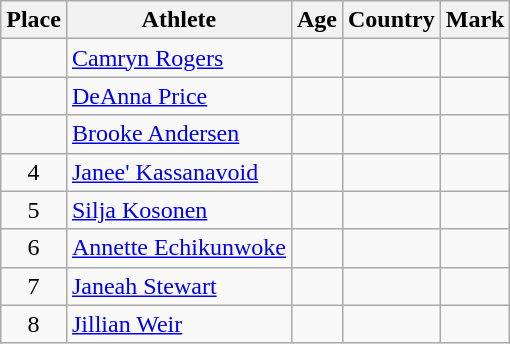<table class="wikitable mw-datatable sortable">
<tr>
<th>Place</th>
<th>Athlete</th>
<th>Age</th>
<th>Country</th>
<th>Mark</th>
</tr>
<tr>
<td align=center></td>
<td><a href='#'>Camryn Rogers</a></td>
<td></td>
<td></td>
<td></td>
</tr>
<tr>
<td align=center></td>
<td><a href='#'>DeAnna Price</a></td>
<td></td>
<td></td>
<td></td>
</tr>
<tr>
<td align=center></td>
<td><a href='#'>Brooke Andersen</a></td>
<td></td>
<td></td>
<td></td>
</tr>
<tr>
<td align=center>4</td>
<td><a href='#'>Janee' Kassanavoid</a></td>
<td></td>
<td></td>
<td></td>
</tr>
<tr>
<td align=center>5</td>
<td><a href='#'>Silja Kosonen</a></td>
<td></td>
<td></td>
<td></td>
</tr>
<tr>
<td align=center>6</td>
<td><a href='#'>Annette Echikunwoke</a></td>
<td></td>
<td></td>
<td></td>
</tr>
<tr>
<td align=center>7</td>
<td><a href='#'>Janeah Stewart</a></td>
<td></td>
<td></td>
<td></td>
</tr>
<tr>
<td align=center>8</td>
<td><a href='#'>Jillian Weir</a></td>
<td></td>
<td></td>
<td></td>
</tr>
</table>
